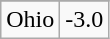<table class="wikitable">
<tr align="center">
</tr>
<tr align="center">
<td>Ohio</td>
<td>-3.0</td>
</tr>
</table>
